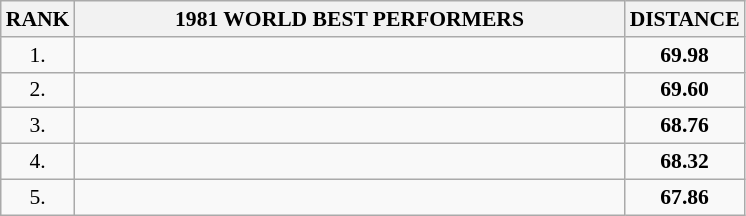<table class="wikitable" style="border-collapse: collapse; font-size: 90%;">
<tr>
<th>RANK</th>
<th align="center" style="width: 25em">1981 WORLD BEST PERFORMERS</th>
<th align="center" style="width: 5em">DISTANCE</th>
</tr>
<tr>
<td align="center">1.</td>
<td></td>
<td align="center"><strong>69.98</strong></td>
</tr>
<tr>
<td align="center">2.</td>
<td></td>
<td align="center"><strong>69.60</strong></td>
</tr>
<tr>
<td align="center">3.</td>
<td></td>
<td align="center"><strong>68.76</strong></td>
</tr>
<tr>
<td align="center">4.</td>
<td></td>
<td align="center"><strong>68.32</strong></td>
</tr>
<tr>
<td align="center">5.</td>
<td></td>
<td align="center"><strong>67.86</strong></td>
</tr>
</table>
